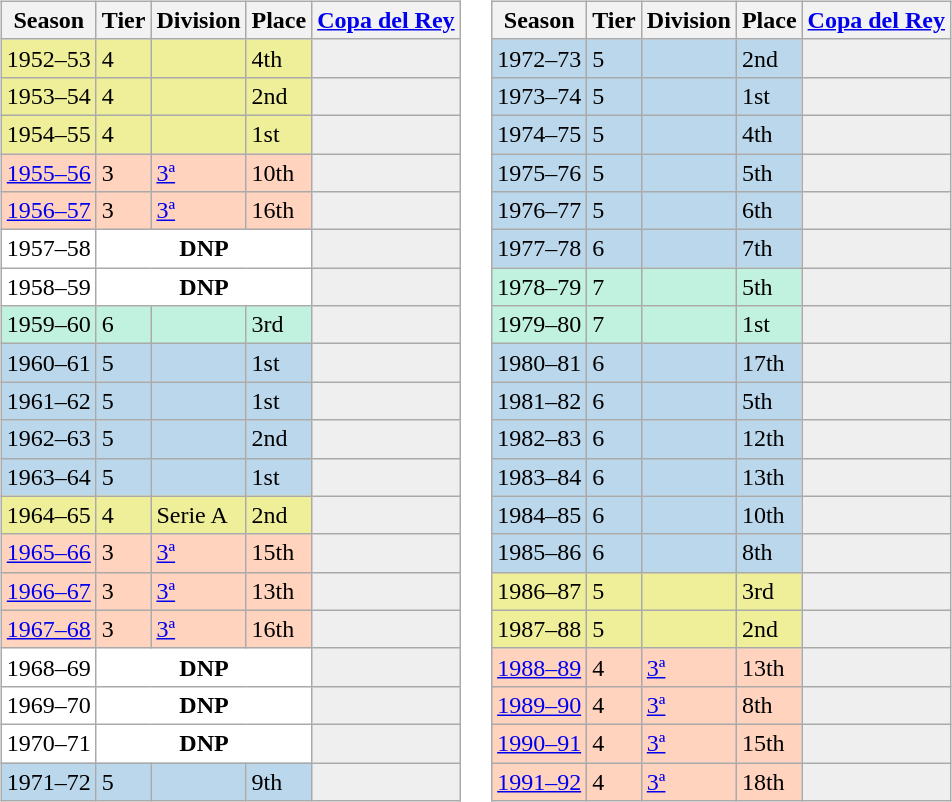<table>
<tr>
<td valign="top" width=0%><br><table class="wikitable">
<tr style="background:#f0f6fa;">
<th>Season</th>
<th>Tier</th>
<th>Division</th>
<th>Place</th>
<th><a href='#'>Copa del Rey</a></th>
</tr>
<tr>
<td style="background:#EFEF99;">1952–53</td>
<td style="background:#EFEF99;">4</td>
<td style="background:#EFEF99;"></td>
<td style="background:#EFEF99;">4th</td>
<th style="background:#efefef;"></th>
</tr>
<tr>
<td style="background:#EFEF99;">1953–54</td>
<td style="background:#EFEF99;">4</td>
<td style="background:#EFEF99;"></td>
<td style="background:#EFEF99;">2nd</td>
<th style="background:#efefef;"></th>
</tr>
<tr>
<td style="background:#EFEF99;">1954–55</td>
<td style="background:#EFEF99;">4</td>
<td style="background:#EFEF99;"></td>
<td style="background:#EFEF99;">1st</td>
<th style="background:#efefef;"></th>
</tr>
<tr>
<td style="background:#FFD3BD;"><a href='#'>1955–56</a></td>
<td style="background:#FFD3BD;">3</td>
<td style="background:#FFD3BD;"><a href='#'>3ª</a></td>
<td style="background:#FFD3BD;">10th</td>
<th style="background:#efefef;"></th>
</tr>
<tr>
<td style="background:#FFD3BD;"><a href='#'>1956–57</a></td>
<td style="background:#FFD3BD;">3</td>
<td style="background:#FFD3BD;"><a href='#'>3ª</a></td>
<td style="background:#FFD3BD;">16th</td>
<th style="background:#efefef;"></th>
</tr>
<tr>
<td style="background:#FFFFFF;">1957–58</td>
<th style="background:#FFFFFF;" colspan="3">DNP</th>
<th style="background:#efefef;"></th>
</tr>
<tr>
<td style="background:#FFFFFF;">1958–59</td>
<th style="background:#FFFFFF;" colspan="3">DNP</th>
<th style="background:#efefef;"></th>
</tr>
<tr>
<td style="background:#C0F2DF;">1959–60</td>
<td style="background:#C0F2DF;">6</td>
<td style="background:#C0F2DF;"></td>
<td style="background:#C0F2DF;">3rd</td>
<th style="background:#efefef;"></th>
</tr>
<tr>
<td style="background:#BBD7EC;">1960–61</td>
<td style="background:#BBD7EC;">5</td>
<td style="background:#BBD7EC;"></td>
<td style="background:#BBD7EC;">1st</td>
<th style="background:#efefef;"></th>
</tr>
<tr>
<td style="background:#BBD7EC;">1961–62</td>
<td style="background:#BBD7EC;">5</td>
<td style="background:#BBD7EC;"></td>
<td style="background:#BBD7EC;">1st</td>
<th style="background:#efefef;"></th>
</tr>
<tr>
<td style="background:#BBD7EC;">1962–63</td>
<td style="background:#BBD7EC;">5</td>
<td style="background:#BBD7EC;"></td>
<td style="background:#BBD7EC;">2nd</td>
<th style="background:#efefef;"></th>
</tr>
<tr>
<td style="background:#BBD7EC;">1963–64</td>
<td style="background:#BBD7EC;">5</td>
<td style="background:#BBD7EC;"></td>
<td style="background:#BBD7EC;">1st</td>
<th style="background:#efefef;"></th>
</tr>
<tr>
<td style="background:#EFEF99;">1964–65</td>
<td style="background:#EFEF99;">4</td>
<td style="background:#EFEF99;">Serie A</td>
<td style="background:#EFEF99;">2nd</td>
<th style="background:#efefef;"></th>
</tr>
<tr>
<td style="background:#FFD3BD;"><a href='#'>1965–66</a></td>
<td style="background:#FFD3BD;">3</td>
<td style="background:#FFD3BD;"><a href='#'>3ª</a></td>
<td style="background:#FFD3BD;">15th</td>
<th style="background:#efefef;"></th>
</tr>
<tr>
<td style="background:#FFD3BD;"><a href='#'>1966–67</a></td>
<td style="background:#FFD3BD;">3</td>
<td style="background:#FFD3BD;"><a href='#'>3ª</a></td>
<td style="background:#FFD3BD;">13th</td>
<th style="background:#efefef;"></th>
</tr>
<tr>
<td style="background:#FFD3BD;"><a href='#'>1967–68</a></td>
<td style="background:#FFD3BD;">3</td>
<td style="background:#FFD3BD;"><a href='#'>3ª</a></td>
<td style="background:#FFD3BD;">16th</td>
<th style="background:#efefef;"></th>
</tr>
<tr>
<td style="background:#FFFFFF;">1968–69</td>
<th style="background:#FFFFFF;" colspan="3">DNP</th>
<th style="background:#efefef;"></th>
</tr>
<tr>
<td style="background:#FFFFFF;">1969–70</td>
<th style="background:#FFFFFF;" colspan="3">DNP</th>
<th style="background:#efefef;"></th>
</tr>
<tr>
<td style="background:#FFFFFF;">1970–71</td>
<th style="background:#FFFFFF;" colspan="3">DNP</th>
<th style="background:#efefef;"></th>
</tr>
<tr>
<td style="background:#BBD7EC;">1971–72</td>
<td style="background:#BBD7EC;">5</td>
<td style="background:#BBD7EC;"></td>
<td style="background:#BBD7EC;">9th</td>
<th style="background:#efefef;"></th>
</tr>
</table>
</td>
<td valign="top" width=0%><br><table class="wikitable">
<tr style="background:#f0f6fa;">
<th>Season</th>
<th>Tier</th>
<th>Division</th>
<th>Place</th>
<th><a href='#'>Copa del Rey</a></th>
</tr>
<tr>
<td style="background:#BBD7EC;">1972–73</td>
<td style="background:#BBD7EC;">5</td>
<td style="background:#BBD7EC;"></td>
<td style="background:#BBD7EC;">2nd</td>
<th style="background:#efefef;"></th>
</tr>
<tr>
<td style="background:#BBD7EC;">1973–74</td>
<td style="background:#BBD7EC;">5</td>
<td style="background:#BBD7EC;"></td>
<td style="background:#BBD7EC;">1st</td>
<th style="background:#efefef;"></th>
</tr>
<tr>
<td style="background:#BBD7EC;">1974–75</td>
<td style="background:#BBD7EC;">5</td>
<td style="background:#BBD7EC;"></td>
<td style="background:#BBD7EC;">4th</td>
<th style="background:#efefef;"></th>
</tr>
<tr>
<td style="background:#BBD7EC;">1975–76</td>
<td style="background:#BBD7EC;">5</td>
<td style="background:#BBD7EC;"></td>
<td style="background:#BBD7EC;">5th</td>
<th style="background:#efefef;"></th>
</tr>
<tr>
<td style="background:#BBD7EC;">1976–77</td>
<td style="background:#BBD7EC;">5</td>
<td style="background:#BBD7EC;"></td>
<td style="background:#BBD7EC;">6th</td>
<th style="background:#efefef;"></th>
</tr>
<tr>
<td style="background:#BBD7EC;">1977–78</td>
<td style="background:#BBD7EC;">6</td>
<td style="background:#BBD7EC;"></td>
<td style="background:#BBD7EC;">7th</td>
<th style="background:#efefef;"></th>
</tr>
<tr>
<td style="background:#C0F2DF;">1978–79</td>
<td style="background:#C0F2DF;">7</td>
<td style="background:#C0F2DF;"></td>
<td style="background:#C0F2DF;">5th</td>
<th style="background:#efefef;"></th>
</tr>
<tr>
<td style="background:#C0F2DF;">1979–80</td>
<td style="background:#C0F2DF;">7</td>
<td style="background:#C0F2DF;"></td>
<td style="background:#C0F2DF;">1st</td>
<th style="background:#efefef;"></th>
</tr>
<tr>
<td style="background:#BBD7EC;">1980–81</td>
<td style="background:#BBD7EC;">6</td>
<td style="background:#BBD7EC;"></td>
<td style="background:#BBD7EC;">17th</td>
<th style="background:#efefef;"></th>
</tr>
<tr>
<td style="background:#BBD7EC;">1981–82</td>
<td style="background:#BBD7EC;">6</td>
<td style="background:#BBD7EC;"></td>
<td style="background:#BBD7EC;">5th</td>
<th style="background:#efefef;"></th>
</tr>
<tr>
<td style="background:#BBD7EC;">1982–83</td>
<td style="background:#BBD7EC;">6</td>
<td style="background:#BBD7EC;"></td>
<td style="background:#BBD7EC;">12th</td>
<th style="background:#efefef;"></th>
</tr>
<tr>
<td style="background:#BBD7EC;">1983–84</td>
<td style="background:#BBD7EC;">6</td>
<td style="background:#BBD7EC;"></td>
<td style="background:#BBD7EC;">13th</td>
<th style="background:#efefef;"></th>
</tr>
<tr>
<td style="background:#BBD7EC;">1984–85</td>
<td style="background:#BBD7EC;">6</td>
<td style="background:#BBD7EC;"></td>
<td style="background:#BBD7EC;">10th</td>
<th style="background:#efefef;"></th>
</tr>
<tr>
<td style="background:#BBD7EC;">1985–86</td>
<td style="background:#BBD7EC;">6</td>
<td style="background:#BBD7EC;"></td>
<td style="background:#BBD7EC;">8th</td>
<th style="background:#efefef;"></th>
</tr>
<tr>
<td style="background:#EFEF99;">1986–87</td>
<td style="background:#EFEF99;">5</td>
<td style="background:#EFEF99;"></td>
<td style="background:#EFEF99;">3rd</td>
<th style="background:#efefef;"></th>
</tr>
<tr>
<td style="background:#EFEF99;">1987–88</td>
<td style="background:#EFEF99;">5</td>
<td style="background:#EFEF99;"></td>
<td style="background:#EFEF99;">2nd</td>
<th style="background:#efefef;"></th>
</tr>
<tr>
<td style="background:#FFD3BD;"><a href='#'>1988–89</a></td>
<td style="background:#FFD3BD;">4</td>
<td style="background:#FFD3BD;"><a href='#'>3ª</a></td>
<td style="background:#FFD3BD;">13th</td>
<th style="background:#efefef;"></th>
</tr>
<tr>
<td style="background:#FFD3BD;"><a href='#'>1989–90</a></td>
<td style="background:#FFD3BD;">4</td>
<td style="background:#FFD3BD;"><a href='#'>3ª</a></td>
<td style="background:#FFD3BD;">8th</td>
<th style="background:#efefef;"></th>
</tr>
<tr>
<td style="background:#FFD3BD;"><a href='#'>1990–91</a></td>
<td style="background:#FFD3BD;">4</td>
<td style="background:#FFD3BD;"><a href='#'>3ª</a></td>
<td style="background:#FFD3BD;">15th</td>
<th style="background:#efefef;"></th>
</tr>
<tr>
<td style="background:#FFD3BD;"><a href='#'>1991–92</a></td>
<td style="background:#FFD3BD;">4</td>
<td style="background:#FFD3BD;"><a href='#'>3ª</a></td>
<td style="background:#FFD3BD;">18th</td>
<th style="background:#efefef;"></th>
</tr>
</table>
</td>
</tr>
</table>
